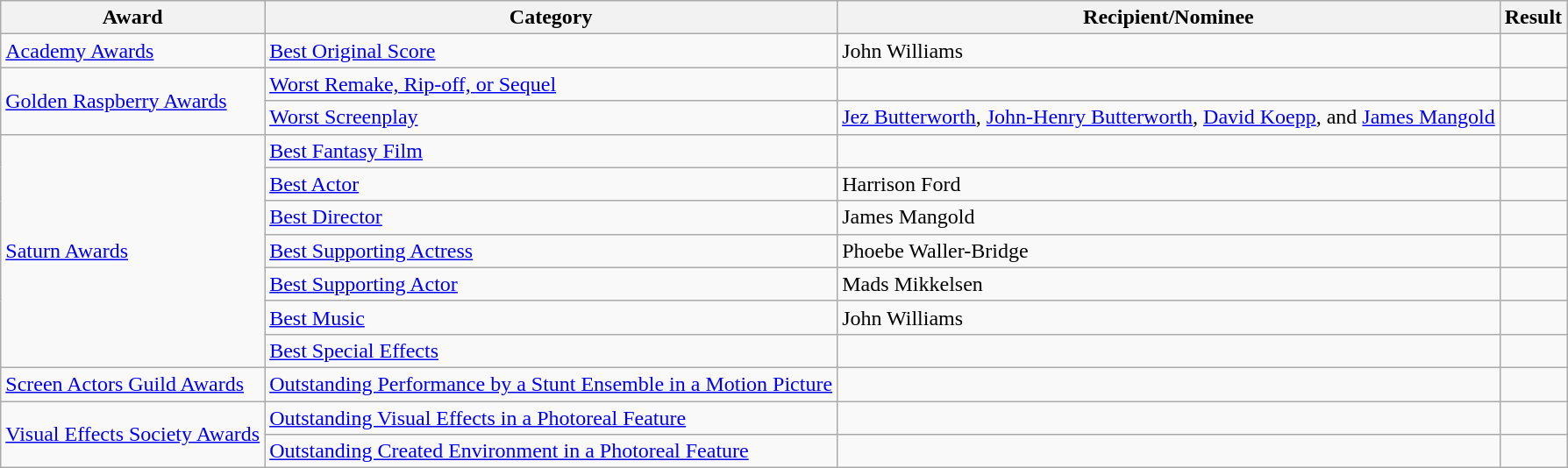<table class="sortable wikitable">
<tr>
<th>Award</th>
<th>Category</th>
<th>Recipient/Nominee</th>
<th>Result</th>
</tr>
<tr>
<td><a href='#'>Academy Awards</a></td>
<td><a href='#'>Best Original Score</a></td>
<td>John Williams</td>
<td></td>
</tr>
<tr>
<td rowspan="2"><a href='#'>Golden Raspberry Awards</a></td>
<td><a href='#'>Worst Remake, Rip-off, or Sequel</a></td>
<td></td>
<td></td>
</tr>
<tr>
<td><a href='#'>Worst Screenplay</a></td>
<td><a href='#'>Jez Butterworth</a>, <a href='#'>John-Henry Butterworth</a>, <a href='#'>David Koepp</a>, and <a href='#'>James Mangold</a></td>
<td></td>
</tr>
<tr>
<td rowspan="7"><a href='#'>Saturn Awards</a></td>
<td><a href='#'>Best Fantasy Film</a></td>
<td></td>
<td></td>
</tr>
<tr>
<td><a href='#'>Best Actor</a></td>
<td>Harrison Ford</td>
<td></td>
</tr>
<tr>
<td><a href='#'>Best Director</a></td>
<td>James Mangold</td>
<td></td>
</tr>
<tr>
<td><a href='#'>Best Supporting Actress</a></td>
<td>Phoebe Waller-Bridge</td>
<td></td>
</tr>
<tr>
<td><a href='#'>Best Supporting Actor</a></td>
<td>Mads Mikkelsen</td>
<td></td>
</tr>
<tr>
<td><a href='#'>Best Music</a></td>
<td>John Williams</td>
<td></td>
</tr>
<tr>
<td><a href='#'>Best Special Effects</a></td>
<td></td>
<td></td>
</tr>
<tr>
<td><a href='#'>Screen Actors Guild Awards</a></td>
<td><a href='#'>Outstanding Performance by a Stunt Ensemble in a Motion Picture</a></td>
<td></td>
<td></td>
</tr>
<tr>
<td rowspan="2"><a href='#'>Visual Effects Society Awards</a></td>
<td><a href='#'>Outstanding Visual Effects in a Photoreal Feature</a></td>
<td></td>
<td></td>
</tr>
<tr>
<td><a href='#'>Outstanding Created Environment in a Photoreal Feature</a></td>
<td></td>
<td></td>
</tr>
</table>
